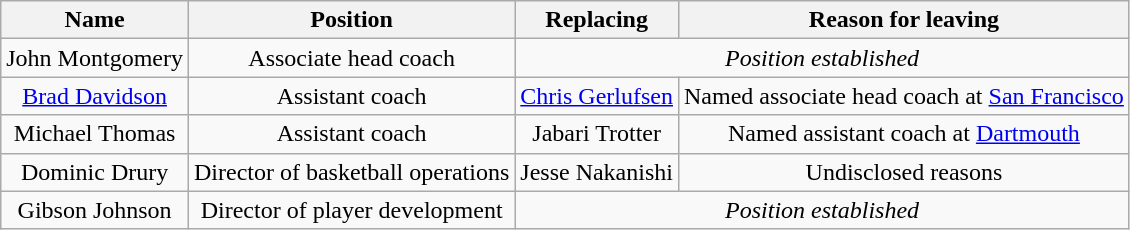<table class="wikitable" style="text-align:center;">
<tr>
<th>Name</th>
<th>Position</th>
<th>Replacing</th>
<th>Reason for leaving</th>
</tr>
<tr>
<td>John Montgomery</td>
<td>Associate head coach</td>
<td colspan=2><em>Position established</em></td>
</tr>
<tr>
<td><a href='#'>Brad Davidson</a></td>
<td>Assistant coach</td>
<td><a href='#'>Chris Gerlufsen</a></td>
<td>Named associate head coach at <a href='#'>San Francisco</a></td>
</tr>
<tr>
<td>Michael Thomas</td>
<td>Assistant coach</td>
<td>Jabari Trotter</td>
<td>Named assistant coach at <a href='#'>Dartmouth</a></td>
</tr>
<tr>
<td>Dominic Drury</td>
<td>Director of basketball operations</td>
<td>Jesse Nakanishi</td>
<td>Undisclosed reasons</td>
</tr>
<tr>
<td>Gibson Johnson</td>
<td>Director of player development</td>
<td colspan=2><em>Position established</em></td>
</tr>
</table>
